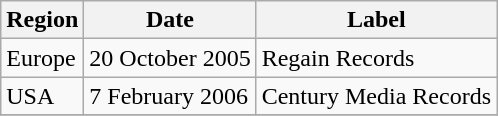<table class="wikitable plainrowheaders">
<tr>
<th scope="col">Region</th>
<th scope="col">Date</th>
<th scope="col">Label</th>
</tr>
<tr>
<td>Europe</td>
<td>20 October 2005</td>
<td>Regain Records</td>
</tr>
<tr>
<td>USA</td>
<td>7 February 2006</td>
<td>Century Media Records</td>
</tr>
<tr>
</tr>
</table>
